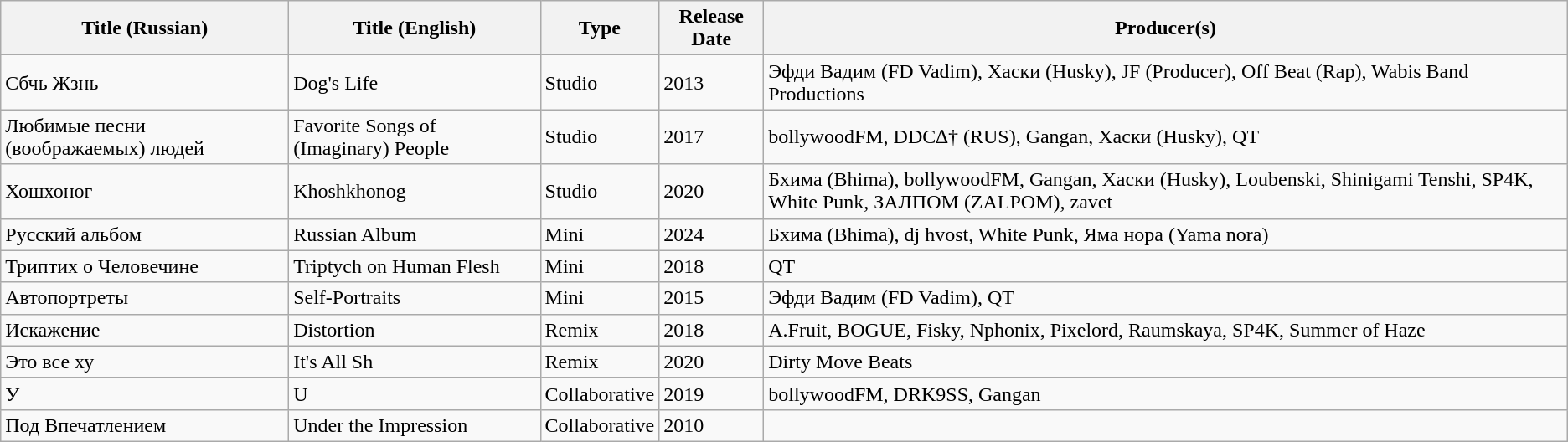<table class="wikitable sortable">
<tr>
<th>Title (Russian)</th>
<th>Title (English)</th>
<th>Type</th>
<th>Release Date</th>
<th>Producer(s)</th>
</tr>
<tr>
<td>Cбчь Жзнь</td>
<td>Dog's Life</td>
<td>Studio</td>
<td>2013</td>
<td>Эфди Вадим (FD Vadim), Хаски (Husky), JF (Producer), Off Beat (Rap), Wabis Band Productions</td>
</tr>
<tr>
<td>Любимые песни (воображаемых) людей</td>
<td>Favorite Songs of (Imaginary) People</td>
<td>Studio</td>
<td>2017</td>
<td>bollywoodFM, DDC∆† (RUS), Gangan, Хаски (Husky), QT</td>
</tr>
<tr>
<td>Хошхоног</td>
<td>Khoshkhonog</td>
<td>Studio</td>
<td>2020</td>
<td>Бхима (Bhima), bollywoodFM, Gangan, Хаски (Husky), Loubenski, Shinigami Tenshi, SP4K, White Punk, ЗАЛПОМ (ZALPOM), zavet</td>
</tr>
<tr>
<td>Русский альбом</td>
<td>Russian Album</td>
<td>Mini</td>
<td>2024</td>
<td>Бхима (Bhima), dj hvost, White Punk, Яма нора (Yama nora)</td>
</tr>
<tr>
<td>Триптих о Человечине</td>
<td>Triptych on Human Flesh</td>
<td>Mini</td>
<td>2018</td>
<td>QT</td>
</tr>
<tr>
<td>Автопортреты</td>
<td>Self-Portraits</td>
<td>Mini</td>
<td>2015</td>
<td>Эфди Вадим (FD Vadim), QT</td>
</tr>
<tr>
<td>Искажение</td>
<td>Distortion</td>
<td>Remix</td>
<td>2018</td>
<td>A.Fruit, BOGUE, Fisky, Nphonix, Pixelord, Raumskaya, SP4K, Summer of Haze</td>
</tr>
<tr>
<td>Это все ху</td>
<td>It's All Sh</td>
<td>Remix</td>
<td>2020</td>
<td>Dirty Move Beats</td>
</tr>
<tr>
<td>У</td>
<td>U</td>
<td>Collaborative</td>
<td>2019</td>
<td>bollywoodFM, DRK9SS, Gangan</td>
</tr>
<tr>
<td>Под Впечатлением</td>
<td>Under the Impression</td>
<td>Collaborative</td>
<td>2010</td>
<td></td>
</tr>
</table>
